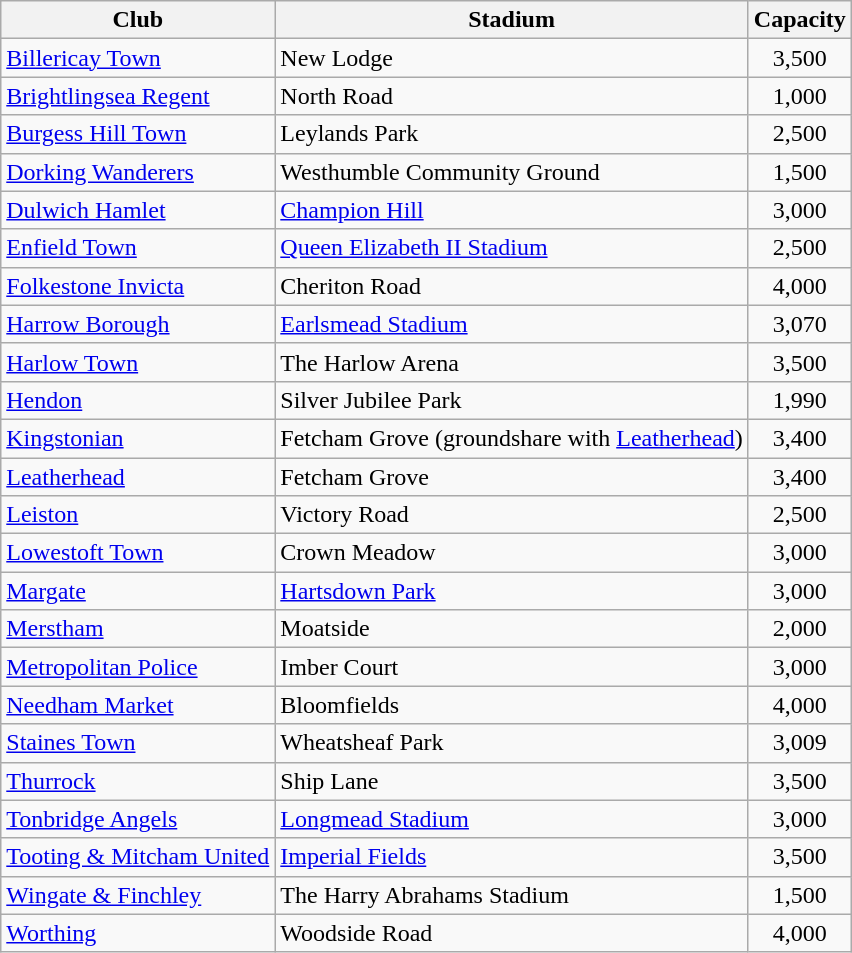<table class="wikitable sortable">
<tr>
<th>Club</th>
<th>Stadium</th>
<th>Capacity</th>
</tr>
<tr>
<td><a href='#'>Billericay Town</a></td>
<td>New Lodge</td>
<td align="center">3,500</td>
</tr>
<tr>
<td><a href='#'>Brightlingsea Regent</a></td>
<td>North Road</td>
<td align="center">1,000</td>
</tr>
<tr>
<td><a href='#'>Burgess Hill Town</a></td>
<td>Leylands Park</td>
<td align="center">2,500</td>
</tr>
<tr>
<td><a href='#'>Dorking Wanderers</a></td>
<td>Westhumble Community Ground</td>
<td align="center">1,500</td>
</tr>
<tr>
<td><a href='#'>Dulwich Hamlet</a></td>
<td><a href='#'>Champion Hill</a></td>
<td align="center">3,000</td>
</tr>
<tr>
<td><a href='#'>Enfield Town</a></td>
<td><a href='#'>Queen Elizabeth II Stadium</a></td>
<td align="center">2,500</td>
</tr>
<tr>
<td><a href='#'>Folkestone Invicta</a></td>
<td>Cheriton Road</td>
<td align="center">4,000</td>
</tr>
<tr>
<td><a href='#'>Harrow Borough</a></td>
<td><a href='#'>Earlsmead Stadium</a></td>
<td align="center">3,070</td>
</tr>
<tr>
<td><a href='#'>Harlow Town</a></td>
<td>The Harlow Arena</td>
<td align="center">3,500</td>
</tr>
<tr>
<td><a href='#'>Hendon</a></td>
<td>Silver Jubilee Park</td>
<td align="center">1,990</td>
</tr>
<tr>
<td><a href='#'>Kingstonian</a></td>
<td>Fetcham Grove (groundshare with <a href='#'>Leatherhead</a>)</td>
<td align="center">3,400</td>
</tr>
<tr>
<td><a href='#'>Leatherhead</a></td>
<td>Fetcham Grove</td>
<td align="center">3,400</td>
</tr>
<tr>
<td><a href='#'>Leiston</a></td>
<td>Victory Road</td>
<td align="center">2,500</td>
</tr>
<tr>
<td><a href='#'>Lowestoft Town</a></td>
<td>Crown Meadow</td>
<td align="center">3,000</td>
</tr>
<tr>
<td><a href='#'>Margate</a></td>
<td><a href='#'>Hartsdown Park</a></td>
<td align="center">3,000</td>
</tr>
<tr>
<td><a href='#'>Merstham</a></td>
<td>Moatside</td>
<td align="center">2,000</td>
</tr>
<tr>
<td><a href='#'>Metropolitan Police</a></td>
<td>Imber Court</td>
<td align="center">3,000</td>
</tr>
<tr>
<td><a href='#'>Needham Market</a></td>
<td>Bloomfields</td>
<td align=center>4,000</td>
</tr>
<tr>
<td><a href='#'>Staines Town</a></td>
<td>Wheatsheaf Park</td>
<td align="center">3,009</td>
</tr>
<tr>
<td><a href='#'>Thurrock</a></td>
<td>Ship Lane</td>
<td align="center">3,500</td>
</tr>
<tr>
<td><a href='#'>Tonbridge Angels</a></td>
<td><a href='#'>Longmead Stadium</a></td>
<td align="center">3,000</td>
</tr>
<tr>
<td><a href='#'>Tooting & Mitcham United</a></td>
<td><a href='#'>Imperial Fields</a></td>
<td align="center">3,500</td>
</tr>
<tr>
<td><a href='#'>Wingate & Finchley</a></td>
<td>The Harry Abrahams Stadium</td>
<td align="center">1,500</td>
</tr>
<tr>
<td><a href='#'>Worthing</a></td>
<td>Woodside Road</td>
<td align=center>4,000</td>
</tr>
</table>
